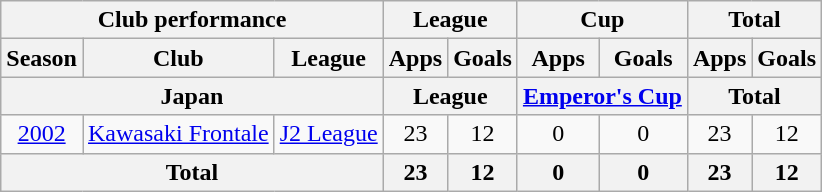<table class="wikitable" style="text-align:center;">
<tr>
<th colspan=3>Club performance</th>
<th colspan=2>League</th>
<th colspan=2>Cup</th>
<th colspan=2>Total</th>
</tr>
<tr>
<th>Season</th>
<th>Club</th>
<th>League</th>
<th>Apps</th>
<th>Goals</th>
<th>Apps</th>
<th>Goals</th>
<th>Apps</th>
<th>Goals</th>
</tr>
<tr>
<th colspan=3>Japan</th>
<th colspan=2>League</th>
<th colspan=2><a href='#'>Emperor's Cup</a></th>
<th colspan=2>Total</th>
</tr>
<tr>
<td><a href='#'>2002</a></td>
<td><a href='#'>Kawasaki Frontale</a></td>
<td><a href='#'>J2 League</a></td>
<td>23</td>
<td>12</td>
<td>0</td>
<td>0</td>
<td>23</td>
<td>12</td>
</tr>
<tr>
<th colspan=3>Total</th>
<th>23</th>
<th>12</th>
<th>0</th>
<th>0</th>
<th>23</th>
<th>12</th>
</tr>
</table>
